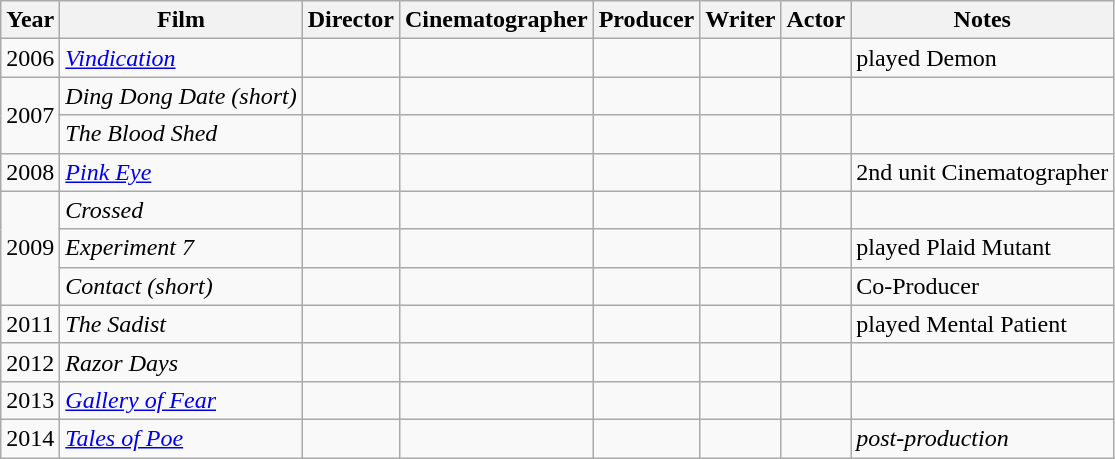<table class="wikitable">
<tr>
<th>Year</th>
<th>Film</th>
<th>Director</th>
<th>Cinematographer</th>
<th>Producer</th>
<th>Writer</th>
<th>Actor</th>
<th>Notes</th>
</tr>
<tr>
<td>2006</td>
<td><em><a href='#'>Vindication</a></em></td>
<td></td>
<td></td>
<td></td>
<td></td>
<td></td>
<td>played Demon</td>
</tr>
<tr>
<td rowspan=2>2007</td>
<td><em>Ding Dong Date (short)</em></td>
<td></td>
<td></td>
<td></td>
<td></td>
<td></td>
<td></td>
</tr>
<tr>
<td><em>The Blood Shed</em></td>
<td></td>
<td></td>
<td></td>
<td></td>
<td></td>
<td></td>
</tr>
<tr>
<td>2008</td>
<td><em><a href='#'>Pink Eye</a></em></td>
<td></td>
<td></td>
<td></td>
<td></td>
<td></td>
<td>2nd unit Cinematographer</td>
</tr>
<tr>
<td rowspan=3>2009</td>
<td><em>Crossed</em></td>
<td></td>
<td></td>
<td></td>
<td></td>
<td></td>
<td></td>
</tr>
<tr>
<td><em>Experiment 7</em></td>
<td></td>
<td></td>
<td></td>
<td></td>
<td></td>
<td>played Plaid Mutant</td>
</tr>
<tr>
<td><em>Contact (short)</em></td>
<td></td>
<td></td>
<td></td>
<td></td>
<td></td>
<td>Co-Producer</td>
</tr>
<tr>
<td>2011</td>
<td><em>The Sadist</em></td>
<td></td>
<td></td>
<td></td>
<td></td>
<td></td>
<td>played Mental Patient</td>
</tr>
<tr>
<td>2012</td>
<td><em>Razor Days</em></td>
<td></td>
<td></td>
<td></td>
<td></td>
<td></td>
<td></td>
</tr>
<tr>
<td>2013</td>
<td><em><a href='#'>Gallery of Fear</a></em></td>
<td></td>
<td></td>
<td></td>
<td></td>
<td></td>
<td></td>
</tr>
<tr>
<td>2014</td>
<td><em><a href='#'>Tales of Poe</a></em></td>
<td></td>
<td></td>
<td></td>
<td></td>
<td></td>
<td><em>post-production</em></td>
</tr>
</table>
